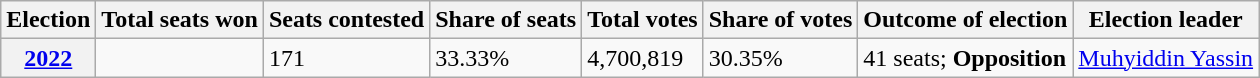<table class="wikitable">
<tr>
<th>Election</th>
<th>Total seats won</th>
<th>Seats contested</th>
<th>Share of seats</th>
<th>Total votes</th>
<th>Share of votes</th>
<th>Outcome of election</th>
<th>Election leader</th>
</tr>
<tr>
<th><a href='#'>2022</a></th>
<td></td>
<td>171</td>
<td>33.33%</td>
<td>4,700,819</td>
<td>30.35%</td>
<td> 41 seats; <strong>Opposition</strong></td>
<td><a href='#'>Muhyiddin Yassin</a></td>
</tr>
</table>
